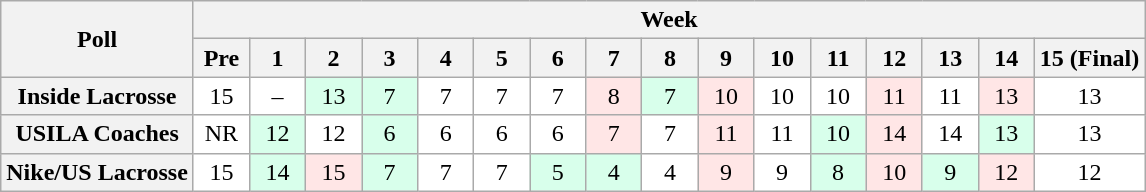<table class="wikitable" style="white-space:nowrap;">
<tr>
<th scope="col" width="100" rowspan="2">Poll</th>
<th colspan="25">Week</th>
</tr>
<tr>
<th scope="col" width="30">Pre<br></th>
<th scope="col" width="30">1<br></th>
<th scope="col" width="30">2<br></th>
<th scope="col" width="30">3<br></th>
<th scope="col" width="30">4<br></th>
<th scope="col" width="30">5<br></th>
<th scope="col" width="30">6<br></th>
<th scope="col" width="30">7<br></th>
<th scope="col" width="30">8<br></th>
<th scope="col" width="30">9<br></th>
<th scope="col" width="30">10<br></th>
<th scope="col" width="30">11<br></th>
<th scope="col" width="30">12<br></th>
<th scope="col" width="30">13<br></th>
<th scope="col" width="30">14<br></th>
<th scope="col" width="30">15 (Final)<br></th>
</tr>
<tr style="text-align:center;">
<th>Inside Lacrosse</th>
<td bgcolor=FFFFFF>15</td>
<td bgcolor=FFFFFF>–</td>
<td bgcolor=D8FFEB>13</td>
<td bgcolor=D8FFEB>7</td>
<td bgcolor=FFFFFF>7</td>
<td bgcolor=FFFFFF>7</td>
<td bgcolor=FFFFFF>7</td>
<td bgcolor=FFE6E6>8</td>
<td bgcolor=D8FFEB>7</td>
<td bgcolor=FFE6E6>10</td>
<td bgcolor=FFFFFF>10</td>
<td bgcolor=FFFFFF>10</td>
<td bgcolor=FFE6E6>11</td>
<td bgcolor=FFFFFF>11</td>
<td bgcolor=FFE6E6>13</td>
<td bgcolor=FFFFFF>13</td>
</tr>
<tr style="text-align:center;">
<th>USILA Coaches</th>
<td bgcolor=FFFFFF>NR</td>
<td bgcolor=D8FFEB>12</td>
<td bgcolor=FFFFFF>12</td>
<td bgcolor=D8FFEB>6</td>
<td bgcolor=FFFFFF>6</td>
<td bgcolor=FFFFFF>6</td>
<td bgcolor=FFFFFF>6</td>
<td bgcolor=FFE6E6>7</td>
<td bgcolor=FFFFFF>7</td>
<td bgcolor=FFE6E6>11</td>
<td bgcolor=FFFFFF>11</td>
<td bgcolor=D8FFEB>10</td>
<td bgcolor=FFE6E6>14</td>
<td bgcolor=FFFFFF>14</td>
<td bgcolor=D8FFEB>13</td>
<td bgcolor=FFFFFF>13</td>
</tr>
<tr style="text-align:center;">
<th>Nike/US Lacrosse</th>
<td bgcolor=FFFFFF>15</td>
<td bgcolor=D8FFEB>14</td>
<td bgcolor=FFE6E6>15</td>
<td bgcolor=D8FFEB>7</td>
<td bgcolor=FFFFFF>7</td>
<td bgcolor=FFFFFF>7</td>
<td bgcolor=D8FFEB>5</td>
<td bgcolor=D8FFEB>4</td>
<td bgcolor=FFFFFF>4</td>
<td bgcolor=FFE6E6>9</td>
<td bgcolor=FFFFFF>9</td>
<td bgcolor=D8FFEB>8</td>
<td bgcolor=FFE6E6>10</td>
<td bgcolor=D8FFEB>9</td>
<td bgcolor=FFE6E6>12</td>
<td bgcolor=FFFFFF>12</td>
</tr>
</table>
